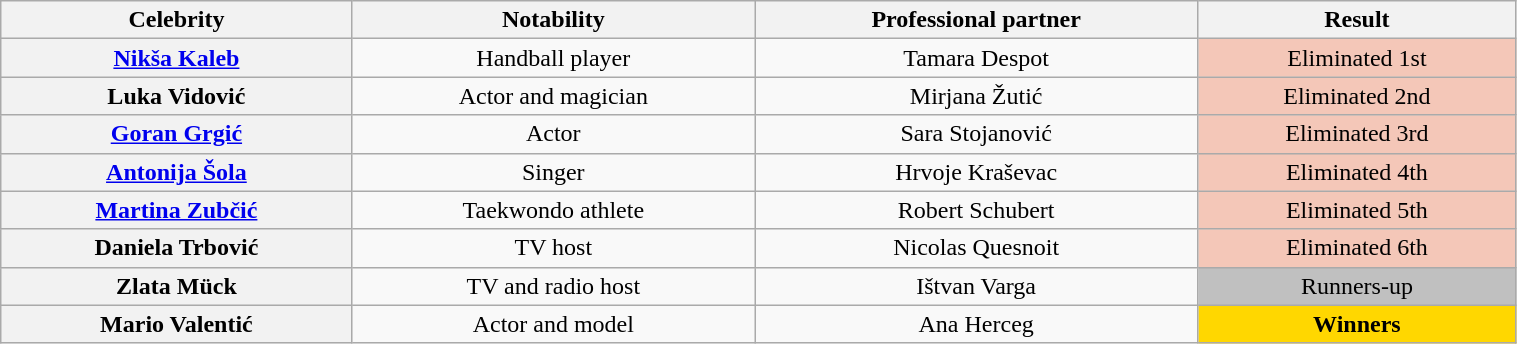<table class="wikitable sortable" style="text-align:center; width:80%">
<tr>
<th scope="col">Celebrity</th>
<th scope="col" class="unsortable">Notability</th>
<th scope="col">Professional partner</th>
<th scope="col">Result</th>
</tr>
<tr>
<th scope="row"><a href='#'>Nikša Kaleb</a></th>
<td>Handball player</td>
<td>Tamara Despot</td>
<td bgcolor="f4c7b8">Eliminated 1st</td>
</tr>
<tr>
<th scope="row">Luka Vidović</th>
<td>Actor and magician</td>
<td>Mirjana Žutić</td>
<td bgcolor="f4c7b8">Eliminated 2nd</td>
</tr>
<tr>
<th scope="row"><a href='#'>Goran Grgić</a></th>
<td>Actor</td>
<td>Sara Stojanović</td>
<td bgcolor="f4c7b8">Eliminated 3rd</td>
</tr>
<tr>
<th scope="row"><a href='#'>Antonija Šola</a></th>
<td>Singer</td>
<td>Hrvoje Kraševac</td>
<td bgcolor="f4c7b8">Eliminated 4th</td>
</tr>
<tr>
<th scope="row"><a href='#'>Martina Zubčić</a></th>
<td>Taekwondo athlete</td>
<td>Robert Schubert</td>
<td bgcolor="f4c7b8">Eliminated 5th</td>
</tr>
<tr>
<th scope="row">Daniela Trbović</th>
<td>TV host</td>
<td>Nicolas Quesnoit</td>
<td bgcolor="f4c7b8">Eliminated 6th</td>
</tr>
<tr>
<th scope="row">Zlata Mück</th>
<td>TV and radio host</td>
<td>Ištvan Varga</td>
<td bgcolor="silver">Runners-up</td>
</tr>
<tr>
<th scope="row">Mario Valentić</th>
<td>Actor and model</td>
<td>Ana Herceg</td>
<td bgcolor="gold"><strong>Winners</strong></td>
</tr>
</table>
